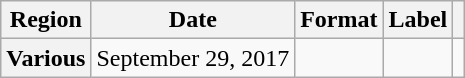<table class="wikitable plainrowheaders">
<tr>
<th scope="col">Region</th>
<th scope="col">Date</th>
<th scope="col">Format</th>
<th scope="col">Label</th>
<th scope="col"></th>
</tr>
<tr>
<th scope="row">Various</th>
<td rowspan="1">September 29, 2017</td>
<td rowspan="1"></td>
<td rowspan="1"></td>
<td align="center"></td>
</tr>
</table>
